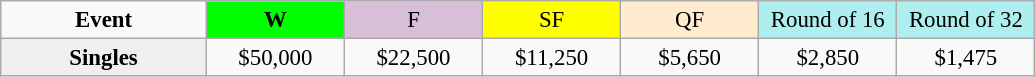<table class=wikitable style=font-size:95%;text-align:center>
<tr>
<td style="width:130px"><strong>Event</strong></td>
<td style="width:85px; background:lime"><strong>W</strong></td>
<td style="width:85px; background:thistle">F</td>
<td style="width:85px; background:#ffff00">SF</td>
<td style="width:85px; background:#ffebcd">QF</td>
<td style="width:85px; background:#afeeee">Round of 16</td>
<td style="width:85px; background:#afeeee">Round of 32</td>
</tr>
<tr>
<th style=background:#efefef>Singles</th>
<td>$50,000</td>
<td>$22,500</td>
<td>$11,250</td>
<td>$5,650</td>
<td>$2,850</td>
<td>$1,475</td>
</tr>
</table>
